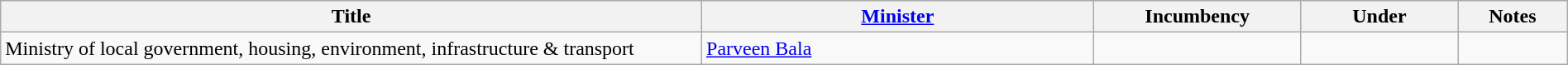<table class="wikitable" style="width:100%;">
<tr>
<th>Title</th>
<th style="width:25%;"><a href='#'>Minister</a></th>
<th style="width:160px;">Incumbency</th>
<th style="width:10%;">Under</th>
<th style="width:7%;">Notes</th>
</tr>
<tr>
<td>Ministry of local government, housing, environment, infrastructure & transport</td>
<td><a href='#'>Parveen Bala</a></td>
<td></td>
<td></td>
<td></td>
</tr>
</table>
